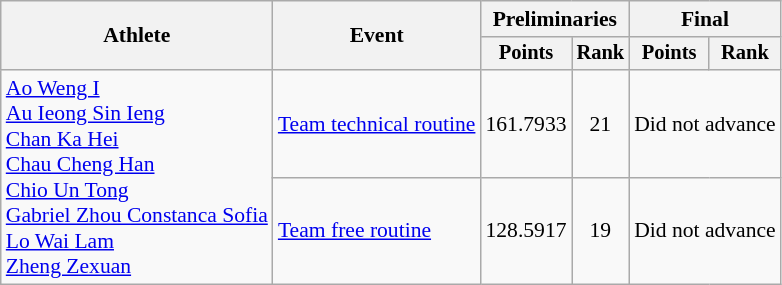<table class="wikitable" style="text-align:center; font-size:90%;">
<tr>
<th rowspan="2">Athlete</th>
<th rowspan="2">Event</th>
<th colspan="2">Preliminaries</th>
<th colspan="2">Final</th>
</tr>
<tr style="font-size:95%">
<th>Points</th>
<th>Rank</th>
<th>Points</th>
<th>Rank</th>
</tr>
<tr>
<td align=left rowspan=2><a href='#'>Ao Weng I</a><br> <a href='#'>Au Ieong Sin Ieng</a><br> <a href='#'>Chan Ka Hei</a><br> <a href='#'>Chau Cheng Han</a><br> <a href='#'>Chio  Un Tong</a><br> <a href='#'>Gabriel Zhou Constanca Sofia</a><br> <a href='#'>Lo Wai Lam</a><br> <a href='#'>Zheng Zexuan</a></td>
<td align=left><a href='#'>Team technical routine</a></td>
<td>161.7933</td>
<td>21</td>
<td colspan=2>Did not advance</td>
</tr>
<tr>
<td align=left><a href='#'>Team free routine</a></td>
<td>128.5917</td>
<td>19</td>
<td colspan=2>Did not advance</td>
</tr>
</table>
